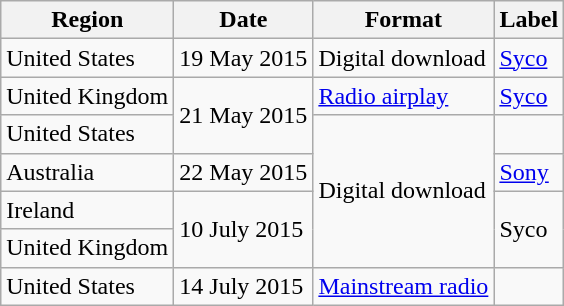<table class=wikitable>
<tr>
<th>Region</th>
<th>Date</th>
<th>Format</th>
<th>Label</th>
</tr>
<tr>
<td scope="row">United States</td>
<td>19 May 2015</td>
<td>Digital download</td>
<td><a href='#'>Syco</a></td>
</tr>
<tr>
<td scope="row">United Kingdom</td>
<td rowspan="2">21 May 2015</td>
<td><a href='#'>Radio airplay</a></td>
<td><a href='#'>Syco</a></td>
</tr>
<tr>
<td scope="row">United States</td>
<td rowspan="4">Digital download</td>
<td></td>
</tr>
<tr>
<td scope="row">Australia</td>
<td>22 May 2015</td>
<td><a href='#'>Sony</a></td>
</tr>
<tr>
<td scope="row">Ireland</td>
<td rowspan="2">10 July 2015</td>
<td rowspan="2">Syco</td>
</tr>
<tr>
<td>United Kingdom</td>
</tr>
<tr>
<td scope="row">United States</td>
<td>14 July 2015</td>
<td><a href='#'>Mainstream radio</a></td>
<td></td>
</tr>
</table>
